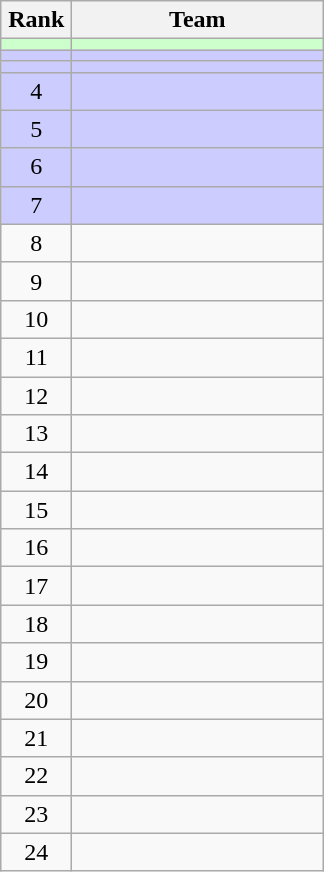<table class="wikitable">
<tr>
<th style="width: 40px;">Rank</th>
<th style="width: 160px;">Team</th>
</tr>
<tr bgcolor=#ccffcc>
<td align=center></td>
<td></td>
</tr>
<tr bgcolor=#ccccff>
<td align=center></td>
<td></td>
</tr>
<tr bgcolor=#ccccff>
<td align=center></td>
<td></td>
</tr>
<tr bgcolor=#ccccff>
<td align=center>4</td>
<td></td>
</tr>
<tr bgcolor=#ccccff>
<td align=center>5</td>
<td></td>
</tr>
<tr bgcolor=#ccccff>
<td align=center>6</td>
<td></td>
</tr>
<tr bgcolor=#ccccff>
<td align=center>7</td>
<td></td>
</tr>
<tr>
<td align=center>8</td>
<td></td>
</tr>
<tr>
<td align=center>9</td>
<td></td>
</tr>
<tr>
<td align=center>10</td>
<td></td>
</tr>
<tr>
<td align=center>11</td>
<td></td>
</tr>
<tr>
<td align=center>12</td>
<td></td>
</tr>
<tr>
<td align=center>13</td>
<td></td>
</tr>
<tr>
<td align=center>14</td>
<td></td>
</tr>
<tr>
<td align=center>15</td>
<td></td>
</tr>
<tr>
<td align=center>16</td>
<td></td>
</tr>
<tr>
<td align=center>17</td>
<td></td>
</tr>
<tr>
<td align=center>18</td>
<td></td>
</tr>
<tr>
<td align=center>19</td>
<td></td>
</tr>
<tr>
<td align=center>20</td>
<td></td>
</tr>
<tr>
<td align=center>21</td>
<td></td>
</tr>
<tr>
<td align=center>22</td>
<td></td>
</tr>
<tr>
<td align=center>23</td>
<td></td>
</tr>
<tr>
<td align=center>24</td>
<td></td>
</tr>
</table>
